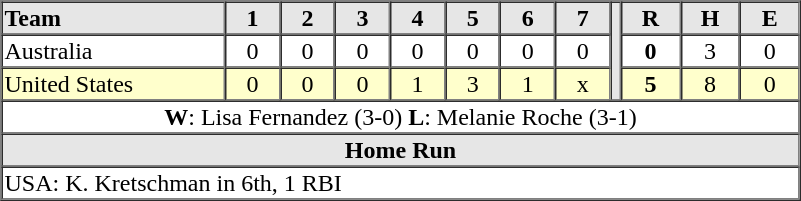<table border=1 cellspacing=0 width=534 style="margin-left:3em;">
<tr style="text-align:center; background-color:#e6e6e6;">
<th align=left width=28%>Team</th>
<th width=33>1</th>
<th width=33>2</th>
<th width=33>3</th>
<th width=33>4</th>
<th width=33>5</th>
<th width=33>6</th>
<th width=33>7</th>
<th rowspan="3" width=3></th>
<th width=36>R</th>
<th width=36>H</th>
<th width=36>E</th>
</tr>
<tr style="text-align:center;">
<td align=left> Australia</td>
<td>0</td>
<td>0</td>
<td>0</td>
<td>0</td>
<td>0</td>
<td>0</td>
<td>0</td>
<td><strong>0</strong></td>
<td>3</td>
<td>0</td>
</tr>
<tr style="text-align:center;" bgcolor="#ffffcc">
<td align=left> United States</td>
<td>0</td>
<td>0</td>
<td>0</td>
<td>1</td>
<td>3</td>
<td>1</td>
<td>x</td>
<td><strong>5</strong></td>
<td>8</td>
<td>0</td>
</tr>
<tr style="text-align:center;">
<td colspan=13><strong>W</strong>: Lisa Fernandez (3-0) <strong>L</strong>: Melanie Roche (3-1)</td>
</tr>
<tr style="text-align:center; background-color:#e6e6e6;">
<th colspan=13>Home Run</th>
</tr>
<tr style="text-align:left;">
<td colspan=13>USA: K. Kretschman in 6th, 1 RBI</td>
</tr>
</table>
